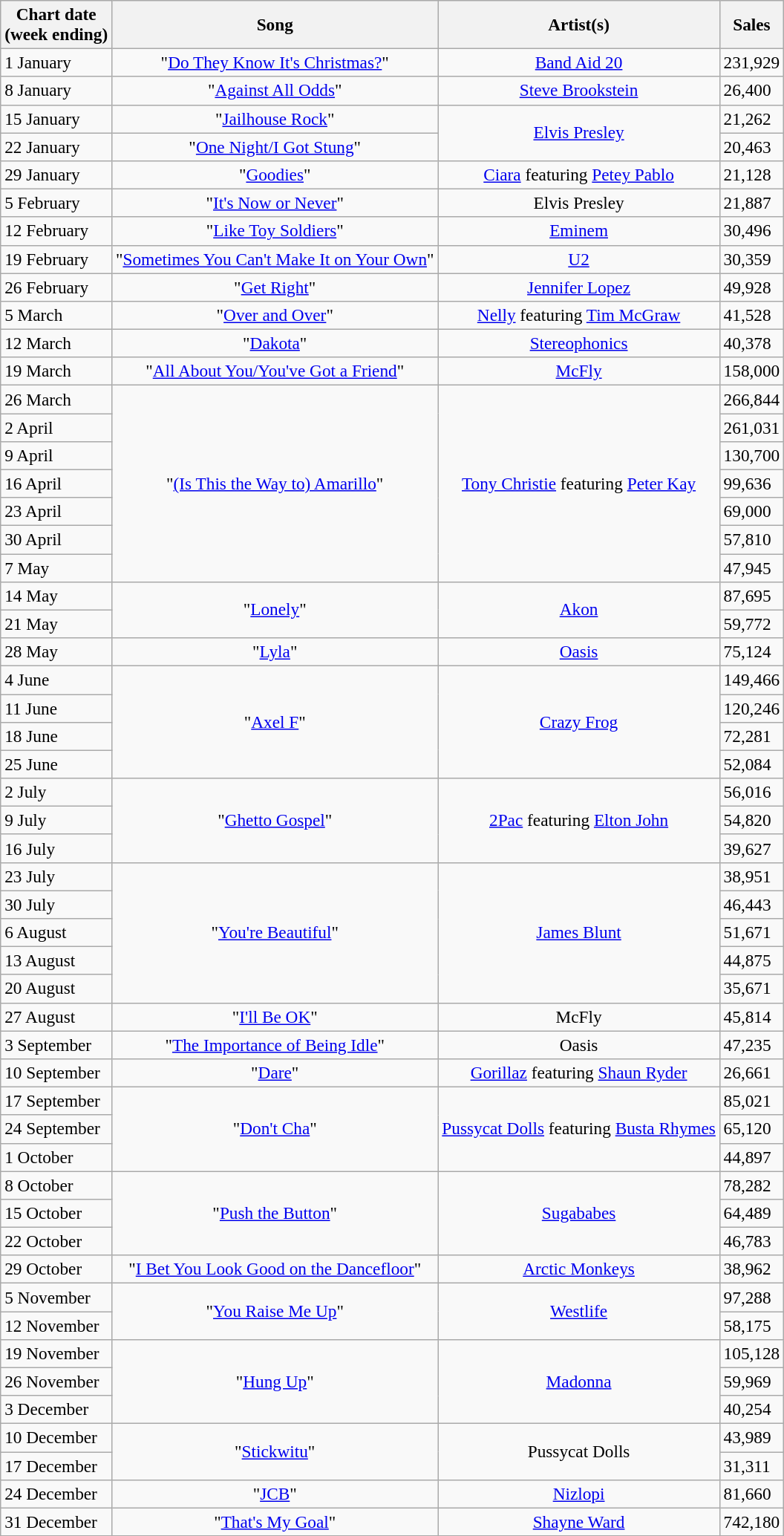<table class="wikitable plainrowheaders" style="font-size:97%; text-align:center;">
<tr>
<th>Chart date<br>(week ending)</th>
<th>Song</th>
<th>Artist(s)</th>
<th>Sales</th>
</tr>
<tr>
<td style="text-align:left;">1 January</td>
<td style="text-align:center;">"<a href='#'>Do They Know It's Christmas?</a>"</td>
<td style="text-align:center;"><a href='#'>Band Aid 20</a></td>
<td style="text-align:left;">231,929</td>
</tr>
<tr>
<td style="text-align:left;">8 January</td>
<td style="text-align:center;">"<a href='#'>Against All Odds</a>"</td>
<td style="text-align:center;"><a href='#'>Steve Brookstein</a></td>
<td style="text-align:left;">26,400</td>
</tr>
<tr>
<td style="text-align:left;">15 January</td>
<td style="text-align:center;">"<a href='#'>Jailhouse Rock</a>"</td>
<td style="text-align:center;" rowspan="2"><a href='#'>Elvis Presley</a></td>
<td style="text-align:left;">21,262</td>
</tr>
<tr>
<td style="text-align:left;">22 January</td>
<td style="text-align:center;">"<a href='#'>One Night/I Got Stung</a>"</td>
<td style="text-align:left;">20,463</td>
</tr>
<tr>
<td style="text-align:left;">29 January</td>
<td style="text-align:center;">"<a href='#'>Goodies</a>"</td>
<td style="text-align:center;"><a href='#'>Ciara</a> featuring <a href='#'>Petey Pablo</a></td>
<td style="text-align:left;">21,128</td>
</tr>
<tr>
<td style="text-align:left;">5 February</td>
<td style="text-align:center;">"<a href='#'>It's Now or Never</a>"</td>
<td style="text-align:center;">Elvis Presley</td>
<td style="text-align:left;">21,887</td>
</tr>
<tr>
<td style="text-align:left;">12 February</td>
<td style="text-align:center;">"<a href='#'>Like Toy Soldiers</a>"</td>
<td style="text-align:center;"><a href='#'>Eminem</a></td>
<td style="text-align:left;">30,496</td>
</tr>
<tr>
<td style="text-align:left;">19 February</td>
<td style="text-align:center;">"<a href='#'>Sometimes You Can't Make It on Your Own</a>"</td>
<td style="text-align:center;"><a href='#'>U2</a></td>
<td style="text-align:left;">30,359</td>
</tr>
<tr>
<td style="text-align:left;">26 February</td>
<td style="text-align:center;">"<a href='#'>Get Right</a>"</td>
<td style="text-align:center;"><a href='#'>Jennifer Lopez</a></td>
<td style="text-align:left;">49,928</td>
</tr>
<tr>
<td style="text-align:left;">5 March</td>
<td style="text-align:center;">"<a href='#'>Over and Over</a>"</td>
<td style="text-align:center;"><a href='#'>Nelly</a> featuring <a href='#'>Tim McGraw</a></td>
<td style="text-align:left;">41,528</td>
</tr>
<tr>
<td style="text-align:left;">12 March</td>
<td style="text-align:center;">"<a href='#'>Dakota</a>"</td>
<td style="text-align:center;"><a href='#'>Stereophonics</a></td>
<td style="text-align:left;">40,378</td>
</tr>
<tr>
<td style="text-align:left;">19 March</td>
<td style="text-align:center;">"<a href='#'>All About You/You've Got a Friend</a>"</td>
<td style="text-align:center;"><a href='#'>McFly</a></td>
<td style="text-align:left;">158,000</td>
</tr>
<tr>
<td style="text-align:left;">26 March</td>
<td style="text-align:center;" rowspan="7">"<a href='#'>(Is This the Way to) Amarillo</a>"</td>
<td style="text-align:center;" rowspan="7"><a href='#'>Tony Christie</a> featuring <a href='#'>Peter Kay</a></td>
<td style="text-align:left;">266,844</td>
</tr>
<tr>
<td style="text-align:left;">2 April</td>
<td style="text-align:left;">261,031</td>
</tr>
<tr>
<td style="text-align:left;">9 April</td>
<td style="text-align:left;">130,700</td>
</tr>
<tr>
<td style="text-align:left;">16 April</td>
<td style="text-align:left;">99,636</td>
</tr>
<tr>
<td style="text-align:left;">23 April</td>
<td style="text-align:left;">69,000</td>
</tr>
<tr>
<td style="text-align:left;">30 April</td>
<td style="text-align:left;">57,810</td>
</tr>
<tr>
<td style="text-align:left;">7 May</td>
<td style="text-align:left;">47,945</td>
</tr>
<tr>
<td style="text-align:left;">14 May</td>
<td style="text-align:center;" rowspan="2">"<a href='#'>Lonely</a>"</td>
<td style="text-align:center;" rowspan="2"><a href='#'>Akon</a></td>
<td style="text-align:left;">87,695</td>
</tr>
<tr>
<td style="text-align:left;">21 May</td>
<td style="text-align:left;">59,772</td>
</tr>
<tr>
<td style="text-align:left;">28 May</td>
<td style="text-align:center;">"<a href='#'>Lyla</a>"</td>
<td style="text-align:center;"><a href='#'>Oasis</a></td>
<td style="text-align:left;">75,124</td>
</tr>
<tr>
<td style="text-align:left;">4 June</td>
<td style="text-align:center;" rowspan="4">"<a href='#'>Axel F</a>"</td>
<td style="text-align:center;" rowspan="4"><a href='#'>Crazy Frog</a></td>
<td style="text-align:left;">149,466</td>
</tr>
<tr>
<td style="text-align:left;">11 June</td>
<td style="text-align:left;">120,246</td>
</tr>
<tr>
<td style="text-align:left;">18 June</td>
<td style="text-align:left;">72,281</td>
</tr>
<tr>
<td style="text-align:left;">25 June</td>
<td style="text-align:left;">52,084</td>
</tr>
<tr>
<td style="text-align:left;">2 July</td>
<td style="text-align:center;" rowspan="3">"<a href='#'>Ghetto Gospel</a>"</td>
<td style="text-align:center;" rowspan="3"><a href='#'>2Pac</a> featuring <a href='#'>Elton John</a></td>
<td style="text-align:left;">56,016</td>
</tr>
<tr>
<td style="text-align:left;">9 July</td>
<td style="text-align:left;">54,820</td>
</tr>
<tr>
<td style="text-align:left;">16 July</td>
<td style="text-align:left;">39,627</td>
</tr>
<tr>
<td style="text-align:left;">23 July</td>
<td style="text-align:center;" rowspan="5">"<a href='#'>You're Beautiful</a>"</td>
<td style="text-align:center;" rowspan="5"><a href='#'>James Blunt</a></td>
<td style="text-align:left;">38,951</td>
</tr>
<tr>
<td style="text-align:left;">30 July</td>
<td style="text-align:left;">46,443</td>
</tr>
<tr>
<td style="text-align:left;">6 August</td>
<td style="text-align:left;">51,671</td>
</tr>
<tr>
<td style="text-align:left;">13 August</td>
<td style="text-align:left;">44,875</td>
</tr>
<tr>
<td style="text-align:left;">20 August</td>
<td style="text-align:left;">35,671</td>
</tr>
<tr>
<td style="text-align:left;">27 August</td>
<td style="text-align:center;">"<a href='#'>I'll Be OK</a>"</td>
<td style="text-align:center;">McFly</td>
<td style="text-align:left;">45,814</td>
</tr>
<tr>
<td style="text-align:left;">3 September</td>
<td style="text-align:center;">"<a href='#'>The Importance of Being Idle</a>"</td>
<td style="text-align:center;">Oasis</td>
<td style="text-align:left;">47,235</td>
</tr>
<tr>
<td style="text-align:left;">10 September</td>
<td style="text-align:center;">"<a href='#'>Dare</a>"</td>
<td style="text-align:center;"><a href='#'>Gorillaz</a> featuring <a href='#'>Shaun Ryder</a></td>
<td style="text-align:left;">26,661</td>
</tr>
<tr>
<td style="text-align:left;">17 September</td>
<td style="text-align:center;" rowspan="3">"<a href='#'>Don't Cha</a>"</td>
<td style="text-align:center;" rowspan="3"><a href='#'>Pussycat Dolls</a> featuring <a href='#'>Busta Rhymes</a></td>
<td style="text-align:left;">85,021</td>
</tr>
<tr>
<td style="text-align:left;">24 September</td>
<td style="text-align:left;">65,120</td>
</tr>
<tr>
<td style="text-align:left;">1 October</td>
<td style="text-align:left;">44,897</td>
</tr>
<tr>
<td style="text-align:left;">8 October</td>
<td style="text-align:center;" rowspan="3">"<a href='#'>Push the Button</a>"</td>
<td style="text-align:center;" rowspan="3"><a href='#'>Sugababes</a></td>
<td style="text-align:left;">78,282</td>
</tr>
<tr>
<td style="text-align:left;">15 October</td>
<td style="text-align:left;">64,489</td>
</tr>
<tr>
<td style="text-align:left;">22 October</td>
<td style="text-align:left;">46,783</td>
</tr>
<tr>
<td style="text-align:left;">29 October</td>
<td style="text-align:center;">"<a href='#'>I Bet You Look Good on the Dancefloor</a>"</td>
<td style="text-align:center;"><a href='#'>Arctic Monkeys</a></td>
<td style="text-align:left;">38,962</td>
</tr>
<tr>
<td style="text-align:left;">5 November</td>
<td style="text-align:center;" rowspan="2">"<a href='#'>You Raise Me Up</a>"</td>
<td style="text-align:center;" rowspan="2"><a href='#'>Westlife</a></td>
<td style="text-align:left;">97,288</td>
</tr>
<tr>
<td style="text-align:left;">12 November</td>
<td style="text-align:left;">58,175</td>
</tr>
<tr>
<td style="text-align:left;">19 November</td>
<td style="text-align:center;" rowspan="3">"<a href='#'>Hung Up</a>"</td>
<td style="text-align:center;" rowspan="3"><a href='#'>Madonna</a></td>
<td style="text-align:left;">105,128</td>
</tr>
<tr>
<td style="text-align:left;">26 November</td>
<td style="text-align:left;">59,969</td>
</tr>
<tr>
<td style="text-align:left;">3 December</td>
<td style="text-align:left;">40,254</td>
</tr>
<tr>
<td style="text-align:left;">10 December</td>
<td style="text-align:center;" rowspan="2">"<a href='#'>Stickwitu</a>"</td>
<td style="text-align:center;" rowspan="2">Pussycat Dolls</td>
<td style="text-align:left;">43,989</td>
</tr>
<tr>
<td style="text-align:left;">17 December</td>
<td style="text-align:left;">31,311</td>
</tr>
<tr>
<td style="text-align:left;">24 December</td>
<td style="text-align:center;">"<a href='#'>JCB</a>"</td>
<td style="text-align:center;"><a href='#'>Nizlopi</a></td>
<td style="text-align:left;">81,660</td>
</tr>
<tr>
<td style="text-align:left;">31 December</td>
<td style="text-align:center;">"<a href='#'>That's My Goal</a>"</td>
<td style="text-align:center;"><a href='#'>Shayne Ward</a></td>
<td style="text-align:left;">742,180</td>
</tr>
<tr>
</tr>
</table>
